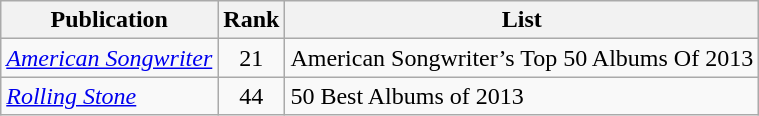<table class="wikitable">
<tr>
<th>Publication</th>
<th>Rank</th>
<th>List</th>
</tr>
<tr Ad>
<td><em><a href='#'>American Songwriter</a></em></td>
<td align="center">21</td>
<td>American Songwriter’s Top 50 Albums Of 2013</td>
</tr>
<tr Ad>
<td><em><a href='#'>Rolling Stone</a></em></td>
<td align="center">44</td>
<td>50 Best Albums of 2013</td>
</tr>
</table>
